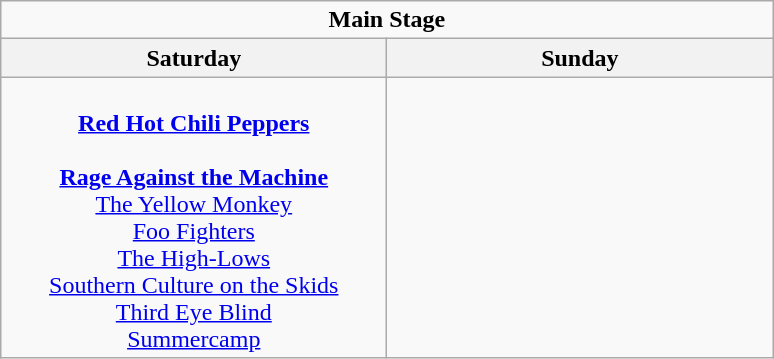<table class="wikitable">
<tr>
<td colspan="2" style="text-align:center;"><strong>Main Stage</strong></td>
</tr>
<tr>
<th>Saturday</th>
<th>Sunday</th>
</tr>
<tr>
<td style="text-align:center; vertical-align:top; width:250px;"><br><strong><a href='#'>Red Hot Chili Peppers</a></strong>
<br>
<br> <strong><a href='#'>Rage Against the Machine</a></strong>
<br> <a href='#'>The Yellow Monkey</a>
<br> <a href='#'>Foo Fighters</a>
<br> <a href='#'>The High-Lows</a>
<br> <a href='#'>Southern Culture on the Skids</a>
<br> <a href='#'>Third Eye Blind</a>
<br> <a href='#'>Summercamp</a></td>
<td style="text-align:center; vertical-align:top; width:250px;"><br><strong></strong>
<br>
<br> <strong></strong>
<br> 
<br> 
<br> 
<br> 
<br> 
<br> </td>
</tr>
</table>
